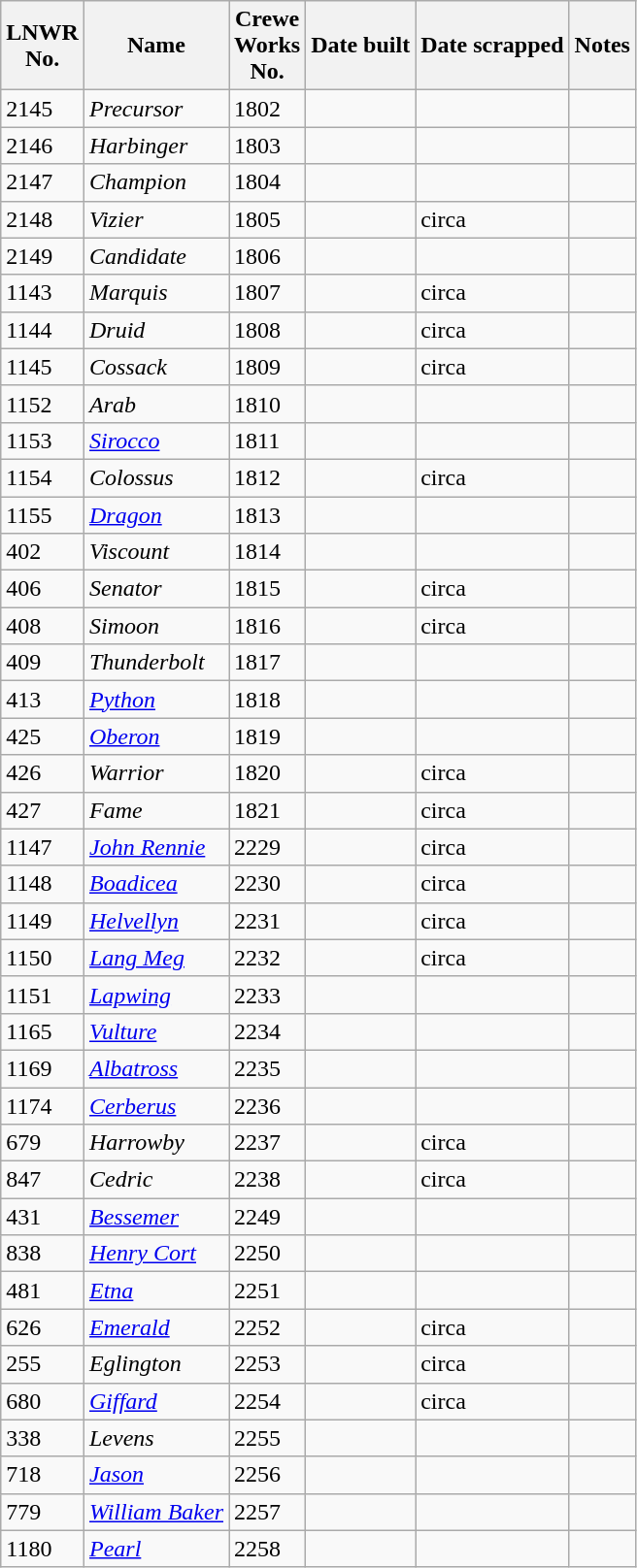<table class="wikitable sortable collapsible collapsed">
<tr>
<th>LNWR<br>No.</th>
<th>Name</th>
<th>Crewe<br>Works<br>No.</th>
<th>Date built</th>
<th>Date scrapped</th>
<th>Notes</th>
</tr>
<tr>
<td>2145</td>
<td><em>Precursor</em></td>
<td>1802</td>
<td></td>
<td></td>
<td></td>
</tr>
<tr>
<td>2146</td>
<td><em>Harbinger</em></td>
<td>1803</td>
<td></td>
<td></td>
<td></td>
</tr>
<tr>
<td>2147</td>
<td><em>Champion</em></td>
<td>1804</td>
<td></td>
<td></td>
<td></td>
</tr>
<tr>
<td>2148</td>
<td><em>Vizier</em></td>
<td>1805</td>
<td></td>
<td> circa</td>
<td></td>
</tr>
<tr>
<td>2149</td>
<td><em>Candidate</em></td>
<td>1806</td>
<td></td>
<td></td>
<td></td>
</tr>
<tr>
<td>1143</td>
<td><em>Marquis</em></td>
<td>1807</td>
<td></td>
<td> circa</td>
<td></td>
</tr>
<tr>
<td>1144</td>
<td><em>Druid</em></td>
<td>1808</td>
<td></td>
<td> circa</td>
<td></td>
</tr>
<tr>
<td>1145</td>
<td><em>Cossack</em></td>
<td>1809</td>
<td></td>
<td> circa</td>
<td></td>
</tr>
<tr>
<td>1152</td>
<td><em>Arab</em></td>
<td>1810</td>
<td></td>
<td></td>
<td></td>
</tr>
<tr>
<td>1153</td>
<td><em><a href='#'>Sirocco</a></em></td>
<td>1811</td>
<td></td>
<td></td>
<td></td>
</tr>
<tr>
<td>1154</td>
<td><em>Colossus</em></td>
<td>1812</td>
<td></td>
<td> circa</td>
<td></td>
</tr>
<tr>
<td>1155</td>
<td><em><a href='#'>Dragon</a></em></td>
<td>1813</td>
<td></td>
<td></td>
<td></td>
</tr>
<tr>
<td>402</td>
<td><em>Viscount</em></td>
<td>1814</td>
<td></td>
<td></td>
<td></td>
</tr>
<tr>
<td>406</td>
<td><em>Senator</em></td>
<td>1815</td>
<td></td>
<td> circa</td>
<td></td>
</tr>
<tr>
<td>408</td>
<td><em>Simoon</em></td>
<td>1816</td>
<td></td>
<td> circa</td>
<td></td>
</tr>
<tr>
<td>409</td>
<td><em>Thunderbolt</em></td>
<td>1817</td>
<td></td>
<td></td>
<td></td>
</tr>
<tr>
<td>413</td>
<td><em><a href='#'>Python</a></em></td>
<td>1818</td>
<td></td>
<td></td>
<td></td>
</tr>
<tr>
<td>425</td>
<td><em><a href='#'>Oberon</a></em></td>
<td>1819</td>
<td></td>
<td></td>
<td></td>
</tr>
<tr>
<td>426</td>
<td><em>Warrior</em></td>
<td>1820</td>
<td></td>
<td> circa</td>
<td></td>
</tr>
<tr>
<td>427</td>
<td><em>Fame</em></td>
<td>1821</td>
<td></td>
<td> circa</td>
<td></td>
</tr>
<tr>
<td>1147</td>
<td><em><a href='#'>John Rennie</a></em></td>
<td>2229</td>
<td></td>
<td> circa</td>
<td></td>
</tr>
<tr>
<td>1148</td>
<td><em><a href='#'>Boadicea</a></em></td>
<td>2230</td>
<td></td>
<td> circa</td>
<td></td>
</tr>
<tr>
<td>1149</td>
<td><em><a href='#'>Helvellyn</a></em></td>
<td>2231</td>
<td></td>
<td> circa</td>
<td></td>
</tr>
<tr>
<td>1150</td>
<td><em><a href='#'>Lang Meg</a></em></td>
<td>2232</td>
<td></td>
<td> circa</td>
<td></td>
</tr>
<tr>
<td>1151</td>
<td><em><a href='#'>Lapwing</a></em></td>
<td>2233</td>
<td></td>
<td></td>
<td></td>
</tr>
<tr>
<td>1165</td>
<td><em><a href='#'>Vulture</a></em></td>
<td>2234</td>
<td></td>
<td></td>
<td></td>
</tr>
<tr>
<td>1169</td>
<td><em><a href='#'>Albatross</a></em></td>
<td>2235</td>
<td></td>
<td></td>
<td></td>
</tr>
<tr>
<td>1174</td>
<td><em><a href='#'>Cerberus</a></em></td>
<td>2236</td>
<td></td>
<td></td>
<td></td>
</tr>
<tr>
<td>679</td>
<td><em>Harrowby</em></td>
<td>2237</td>
<td></td>
<td> circa</td>
<td></td>
</tr>
<tr>
<td>847</td>
<td><em>Cedric</em></td>
<td>2238</td>
<td></td>
<td> circa</td>
<td></td>
</tr>
<tr>
<td>431</td>
<td><em><a href='#'>Bessemer</a></em></td>
<td>2249</td>
<td></td>
<td></td>
<td></td>
</tr>
<tr>
<td>838</td>
<td><em><a href='#'>Henry Cort</a></em></td>
<td>2250</td>
<td></td>
<td></td>
<td></td>
</tr>
<tr>
<td>481</td>
<td><em><a href='#'>Etna</a></em></td>
<td>2251</td>
<td></td>
<td></td>
<td></td>
</tr>
<tr>
<td>626</td>
<td><em><a href='#'>Emerald</a></em></td>
<td>2252</td>
<td></td>
<td> circa</td>
<td></td>
</tr>
<tr>
<td>255</td>
<td><em>Eglington</em></td>
<td>2253</td>
<td></td>
<td> circa</td>
<td></td>
</tr>
<tr>
<td>680</td>
<td><em><a href='#'>Giffard</a></em></td>
<td>2254</td>
<td></td>
<td> circa</td>
<td></td>
</tr>
<tr>
<td>338</td>
<td><em>Levens</em></td>
<td>2255</td>
<td></td>
<td></td>
<td></td>
</tr>
<tr>
<td>718</td>
<td><em><a href='#'>Jason</a></em></td>
<td>2256</td>
<td></td>
<td></td>
<td></td>
</tr>
<tr>
<td>779</td>
<td><em><a href='#'>William Baker</a></em></td>
<td>2257</td>
<td></td>
<td></td>
<td></td>
</tr>
<tr>
<td>1180</td>
<td><em><a href='#'>Pearl</a></em></td>
<td>2258</td>
<td></td>
<td></td>
<td></td>
</tr>
</table>
